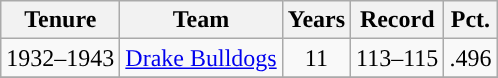<table class="wikitable" style="text-align:center">
<tr>
<th>Tenure</th>
<th>Team</th>
<th>Years</th>
<th>Record</th>
<th>Pct.</th>
</tr>
<tr>
<td>1932–1943</td>
<td><a href='#'>Drake Bulldogs</a></td>
<td>11</td>
<td>113–115</td>
<td>.496</td>
</tr>
<tr>
</tr>
</table>
